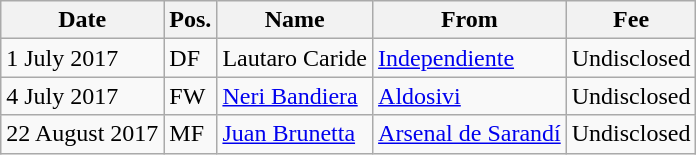<table class="wikitable">
<tr>
<th>Date</th>
<th>Pos.</th>
<th>Name</th>
<th>From</th>
<th>Fee</th>
</tr>
<tr>
<td>1 July 2017</td>
<td>DF</td>
<td> Lautaro Caride</td>
<td> <a href='#'>Independiente</a></td>
<td>Undisclosed</td>
</tr>
<tr>
<td>4 July 2017</td>
<td>FW</td>
<td> <a href='#'>Neri Bandiera</a></td>
<td> <a href='#'>Aldosivi</a></td>
<td>Undisclosed</td>
</tr>
<tr>
<td>22 August 2017</td>
<td>MF</td>
<td> <a href='#'>Juan Brunetta</a></td>
<td> <a href='#'>Arsenal de Sarandí</a></td>
<td>Undisclosed</td>
</tr>
</table>
